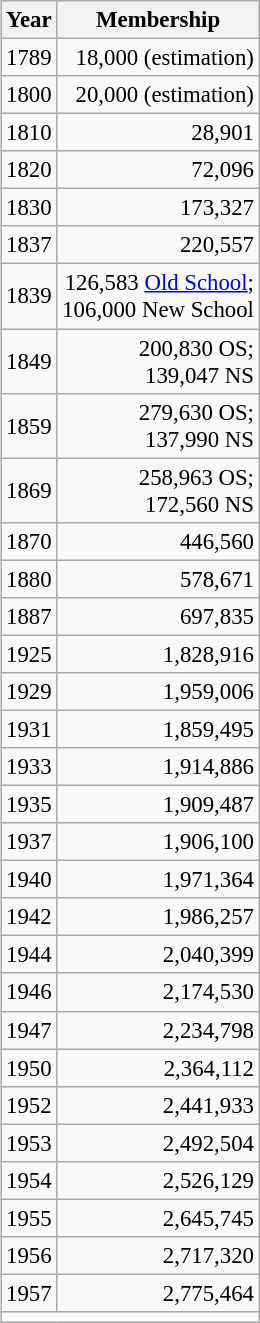<table class="wikitable"  style="margin:auto auto auto auto; font-size:95%; float:right;">
<tr>
<th>Year</th>
<th>Membership</th>
</tr>
<tr>
<td>1789</td>
<td Align=right>18,000 (estimation)</td>
</tr>
<tr>
<td>1800</td>
<td Align=right>20,000 (estimation)</td>
</tr>
<tr>
<td>1810</td>
<td Align=right>28,901</td>
</tr>
<tr>
<td>1820</td>
<td Align=right>72,096</td>
</tr>
<tr>
<td>1830</td>
<td Align=right>173,327</td>
</tr>
<tr>
<td>1837</td>
<td Align=right>220,557</td>
</tr>
<tr>
<td>1839</td>
<td Align=right>126,583 <a href='#'>Old School</a>;<br> 106,000 New School</td>
</tr>
<tr>
<td>1849</td>
<td Align=right>200,830 OS;<br> 139,047 NS</td>
</tr>
<tr>
<td>1859</td>
<td Align=right>279,630 OS;<br> 137,990 NS</td>
</tr>
<tr>
<td>1869</td>
<td Align=right>258,963 OS;<br> 172,560 NS</td>
</tr>
<tr>
<td>1870</td>
<td Align=right>446,560</td>
</tr>
<tr>
<td>1880</td>
<td Align=right>578,671</td>
</tr>
<tr>
<td>1887</td>
<td Align=right>697,835</td>
</tr>
<tr>
<td>1925</td>
<td Align=right>1,828,916</td>
</tr>
<tr>
<td>1929</td>
<td Align=right>1,959,006</td>
</tr>
<tr>
<td>1931</td>
<td Align=right>1,859,495</td>
</tr>
<tr>
<td>1933</td>
<td Align=right>1,914,886</td>
</tr>
<tr>
<td>1935</td>
<td Align=right>1,909,487</td>
</tr>
<tr>
<td>1937</td>
<td Align=right>1,906,100</td>
</tr>
<tr>
<td>1940</td>
<td Align=right>1,971,364</td>
</tr>
<tr>
<td>1942</td>
<td Align=right>1,986,257</td>
</tr>
<tr>
<td>1944</td>
<td Align=right>2,040,399</td>
</tr>
<tr>
<td>1946</td>
<td Align=right>2,174,530</td>
</tr>
<tr>
<td>1947</td>
<td Align=right>2,234,798</td>
</tr>
<tr>
<td>1950</td>
<td Align=right>2,364,112</td>
</tr>
<tr>
<td>1952</td>
<td Align=right>2,441,933</td>
</tr>
<tr>
<td>1953</td>
<td Align=right>2,492,504</td>
</tr>
<tr>
<td>1954</td>
<td Align=right>2,526,129</td>
</tr>
<tr>
<td>1955</td>
<td Align=right>2,645,745</td>
</tr>
<tr>
<td>1956</td>
<td Align=right>2,717,320</td>
</tr>
<tr>
<td>1957</td>
<td Align=right>2,775,464</td>
</tr>
<tr>
<td colspan="2" style="text-align:center;"></td>
</tr>
</table>
